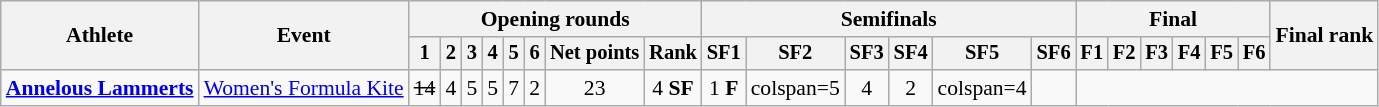<table class="wikitable" style="font-size:90%">
<tr>
<th rowspan="2">Athlete</th>
<th rowspan="2">Event</th>
<th colspan=8>Opening rounds</th>
<th colspan=6>Semifinals</th>
<th colspan=6>Final</th>
<th rowspan=2>Final rank</th>
</tr>
<tr style="font-size:95%">
<th>1</th>
<th>2</th>
<th>3</th>
<th>4</th>
<th>5</th>
<th>6</th>
<th>Net points</th>
<th>Rank</th>
<th>SF1</th>
<th>SF2</th>
<th>SF3</th>
<th>SF4</th>
<th>SF5</th>
<th>SF6</th>
<th>F1</th>
<th>F2</th>
<th>F3</th>
<th>F4</th>
<th>F5</th>
<th>F6</th>
</tr>
<tr align=center>
<td align=left><strong><a href='#'>Annelous Lammerts</a></strong></td>
<td align=left><a href='#'>Women's Formula Kite</a></td>
<td><s>14</s></td>
<td>4</td>
<td>5</td>
<td>5</td>
<td>7</td>
<td>2</td>
<td>23</td>
<td>4 <strong>SF</strong></td>
<td>1 <strong>F</strong></td>
<td>colspan=5 </td>
<td>4</td>
<td>2</td>
<td>colspan=4 </td>
<td></td>
</tr>
</table>
